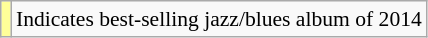<table class="wikitable" style="font-size:90%;">
<tr>
<td style="background-color:#FFFF99"></td>
<td>Indicates best-selling jazz/blues album of 2014</td>
</tr>
</table>
